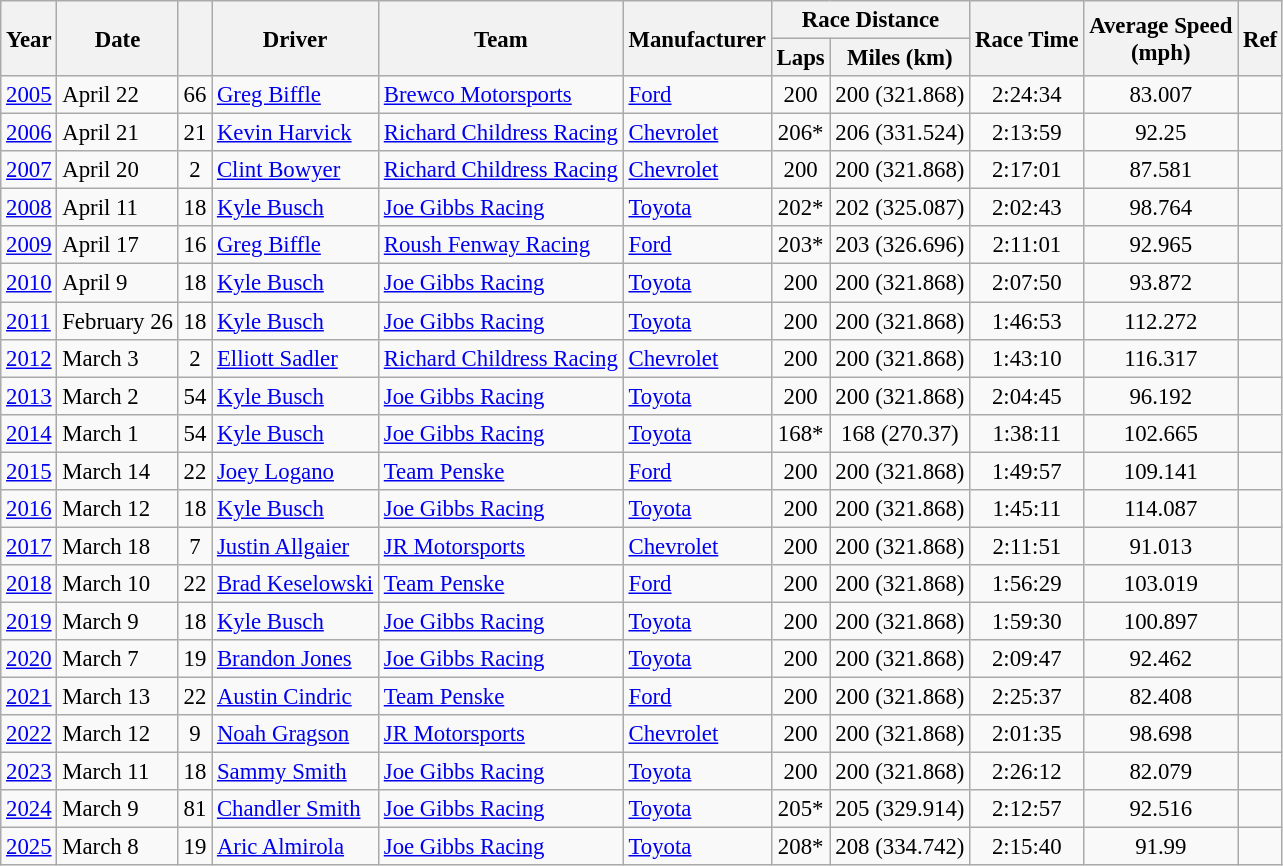<table class="wikitable" style="font-size: 95%;">
<tr>
<th rowspan="2">Year</th>
<th rowspan="2">Date</th>
<th rowspan="2"></th>
<th rowspan="2">Driver</th>
<th rowspan="2">Team</th>
<th rowspan="2">Manufacturer</th>
<th colspan="2">Race Distance</th>
<th rowspan="2">Race Time</th>
<th rowspan="2">Average Speed<br>(mph)</th>
<th rowspan="2">Ref</th>
</tr>
<tr>
<th>Laps</th>
<th>Miles (km)</th>
</tr>
<tr>
<td><a href='#'>2005</a></td>
<td>April 22</td>
<td align="center">66</td>
<td><a href='#'>Greg Biffle</a></td>
<td><a href='#'>Brewco Motorsports</a></td>
<td><a href='#'>Ford</a></td>
<td align="center">200</td>
<td align="center">200 (321.868)</td>
<td align="center">2:24:34</td>
<td align="center">83.007</td>
<td align="center"></td>
</tr>
<tr>
<td><a href='#'>2006</a></td>
<td>April 21</td>
<td align="center">21</td>
<td><a href='#'>Kevin Harvick</a></td>
<td><a href='#'>Richard Childress Racing</a></td>
<td><a href='#'>Chevrolet</a></td>
<td align="center">206*</td>
<td align="center">206 (331.524)</td>
<td align="center">2:13:59</td>
<td align="center">92.25</td>
<td align="center"></td>
</tr>
<tr>
<td><a href='#'>2007</a></td>
<td>April 20</td>
<td align="center">2</td>
<td><a href='#'>Clint Bowyer</a></td>
<td><a href='#'>Richard Childress Racing</a></td>
<td><a href='#'>Chevrolet</a></td>
<td align="center">200</td>
<td align="center">200 (321.868)</td>
<td align="center">2:17:01</td>
<td align="center">87.581</td>
<td align="center"></td>
</tr>
<tr>
<td><a href='#'>2008</a></td>
<td>April 11</td>
<td align="center">18</td>
<td><a href='#'>Kyle Busch</a></td>
<td><a href='#'>Joe Gibbs Racing</a></td>
<td><a href='#'>Toyota</a></td>
<td align="center">202*</td>
<td align="center">202 (325.087)</td>
<td align="center">2:02:43</td>
<td align="center">98.764</td>
<td align="center"></td>
</tr>
<tr>
<td><a href='#'>2009</a></td>
<td>April 17</td>
<td align="center">16</td>
<td><a href='#'>Greg Biffle</a></td>
<td><a href='#'>Roush Fenway Racing</a></td>
<td><a href='#'>Ford</a></td>
<td align="center">203*</td>
<td align="center">203 (326.696)</td>
<td align="center">2:11:01</td>
<td align="center">92.965</td>
<td align="center"></td>
</tr>
<tr>
<td><a href='#'>2010</a></td>
<td>April 9</td>
<td align="center">18</td>
<td><a href='#'>Kyle Busch</a></td>
<td><a href='#'>Joe Gibbs Racing</a></td>
<td><a href='#'>Toyota</a></td>
<td align="center">200</td>
<td align="center">200 (321.868)</td>
<td align="center">2:07:50</td>
<td align="center">93.872</td>
<td align="center"></td>
</tr>
<tr>
<td><a href='#'>2011</a></td>
<td>February 26</td>
<td align="center">18</td>
<td><a href='#'>Kyle Busch</a></td>
<td><a href='#'>Joe Gibbs Racing</a></td>
<td><a href='#'>Toyota</a></td>
<td align="center">200</td>
<td align="center">200 (321.868)</td>
<td align="center">1:46:53</td>
<td align="center">112.272</td>
<td align="center"></td>
</tr>
<tr>
<td><a href='#'>2012</a></td>
<td>March 3</td>
<td align="center">2</td>
<td><a href='#'>Elliott Sadler</a></td>
<td><a href='#'>Richard Childress Racing</a></td>
<td><a href='#'>Chevrolet</a></td>
<td align="center">200</td>
<td align="center">200 (321.868)</td>
<td align="center">1:43:10</td>
<td align="center">116.317</td>
<td align="center"></td>
</tr>
<tr>
<td><a href='#'>2013</a></td>
<td>March 2</td>
<td align="center">54</td>
<td><a href='#'>Kyle Busch</a></td>
<td><a href='#'>Joe Gibbs Racing</a></td>
<td><a href='#'>Toyota</a></td>
<td align="center">200</td>
<td align="center">200 (321.868)</td>
<td align="center">2:04:45</td>
<td align="center">96.192</td>
<td align="center"></td>
</tr>
<tr>
<td><a href='#'>2014</a></td>
<td>March 1</td>
<td align="center">54</td>
<td><a href='#'>Kyle Busch</a></td>
<td><a href='#'>Joe Gibbs Racing</a></td>
<td><a href='#'>Toyota</a></td>
<td align="center">168*</td>
<td align="center">168 (270.37)</td>
<td align="center">1:38:11</td>
<td align="center">102.665</td>
<td align="center"></td>
</tr>
<tr>
<td><a href='#'>2015</a></td>
<td>March 14</td>
<td align="center">22</td>
<td><a href='#'>Joey Logano</a></td>
<td><a href='#'>Team Penske</a></td>
<td><a href='#'>Ford</a></td>
<td align="center">200</td>
<td align="center">200 (321.868)</td>
<td align="center">1:49:57</td>
<td align="center">109.141</td>
<td align="center"></td>
</tr>
<tr>
<td><a href='#'>2016</a></td>
<td>March 12</td>
<td align="center">18</td>
<td><a href='#'>Kyle Busch</a></td>
<td><a href='#'>Joe Gibbs Racing</a></td>
<td><a href='#'>Toyota</a></td>
<td align="center">200</td>
<td align="center">200 (321.868)</td>
<td align="center">1:45:11</td>
<td align="center">114.087</td>
<td align="center"></td>
</tr>
<tr>
<td><a href='#'>2017</a></td>
<td>March 18</td>
<td align="center">7</td>
<td><a href='#'>Justin Allgaier</a></td>
<td><a href='#'>JR Motorsports</a></td>
<td><a href='#'>Chevrolet</a></td>
<td align="center">200</td>
<td align="center">200 (321.868)</td>
<td align="center">2:11:51</td>
<td align="center">91.013</td>
<td align="center"></td>
</tr>
<tr>
<td><a href='#'>2018</a></td>
<td>March 10</td>
<td align="center">22</td>
<td><a href='#'>Brad Keselowski</a></td>
<td><a href='#'>Team Penske</a></td>
<td><a href='#'>Ford</a></td>
<td align="center">200</td>
<td align="center">200 (321.868)</td>
<td align="center">1:56:29</td>
<td align="center">103.019</td>
<td align="center"></td>
</tr>
<tr>
<td><a href='#'>2019</a></td>
<td>March 9</td>
<td align="center">18</td>
<td><a href='#'>Kyle Busch</a></td>
<td><a href='#'>Joe Gibbs Racing</a></td>
<td><a href='#'>Toyota</a></td>
<td align="center">200</td>
<td align="center">200 (321.868)</td>
<td align="center">1:59:30</td>
<td align="center">100.897</td>
<td align="center"></td>
</tr>
<tr>
<td><a href='#'>2020</a></td>
<td>March 7</td>
<td align="center">19</td>
<td><a href='#'>Brandon Jones</a></td>
<td><a href='#'>Joe Gibbs Racing</a></td>
<td><a href='#'>Toyota</a></td>
<td align="center">200</td>
<td align="center">200 (321.868)</td>
<td align="center">2:09:47</td>
<td align="center">92.462</td>
<td align="center"></td>
</tr>
<tr>
<td><a href='#'>2021</a></td>
<td>March 13</td>
<td align="center">22</td>
<td><a href='#'>Austin Cindric</a></td>
<td><a href='#'>Team Penske</a></td>
<td><a href='#'>Ford</a></td>
<td align="center">200</td>
<td align="center">200 (321.868)</td>
<td align="center">2:25:37</td>
<td align="center">82.408</td>
<td align="center"></td>
</tr>
<tr>
<td><a href='#'>2022</a></td>
<td>March 12</td>
<td align="center">9</td>
<td><a href='#'>Noah Gragson</a></td>
<td><a href='#'>JR Motorsports</a></td>
<td><a href='#'>Chevrolet</a></td>
<td align="center">200</td>
<td align="center">200 (321.868)</td>
<td align="center">2:01:35</td>
<td align="center">98.698</td>
<td align="center"></td>
</tr>
<tr>
<td><a href='#'>2023</a></td>
<td>March 11</td>
<td align="center">18</td>
<td><a href='#'>Sammy Smith</a></td>
<td><a href='#'>Joe Gibbs Racing</a></td>
<td><a href='#'>Toyota</a></td>
<td align="center">200</td>
<td align="center">200 (321.868)</td>
<td align="center">2:26:12</td>
<td align="center">82.079</td>
<td align="center"></td>
</tr>
<tr>
<td><a href='#'>2024</a></td>
<td>March 9</td>
<td align="center">81</td>
<td><a href='#'>Chandler Smith</a></td>
<td><a href='#'>Joe Gibbs Racing</a></td>
<td><a href='#'>Toyota</a></td>
<td align="center">205*</td>
<td align="center">205 (329.914)</td>
<td align="center">2:12:57</td>
<td align="center">92.516</td>
<td align="center"></td>
</tr>
<tr>
<td><a href='#'>2025</a></td>
<td>March 8</td>
<td align="center">19</td>
<td><a href='#'>Aric Almirola</a></td>
<td><a href='#'>Joe Gibbs Racing</a></td>
<td><a href='#'>Toyota</a></td>
<td align="center">208*</td>
<td align="center">208 (334.742)</td>
<td align="center">2:15:40</td>
<td align="center">91.99</td>
<td align="center"></td>
</tr>
</table>
